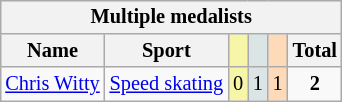<table class=wikitable style=font-size:85%;float:right;text-align:center>
<tr>
<th colspan=7>Multiple medalists</th>
</tr>
<tr>
<th>Name</th>
<th>Sport</th>
<td bgcolor=F7F6A8></td>
<td bgcolor=DCE5E5></td>
<td bgcolor=FFDAB9></td>
<th>Total</th>
</tr>
<tr>
<td><a href='#'>Chris Witty</a></td>
<td><a href='#'>Speed skating</a></td>
<td bgcolor=F7F6A8>0</td>
<td bgcolor=DCE5E5>1</td>
<td bgcolor=FFDAB9>1</td>
<td><strong>2</strong></td>
</tr>
</table>
